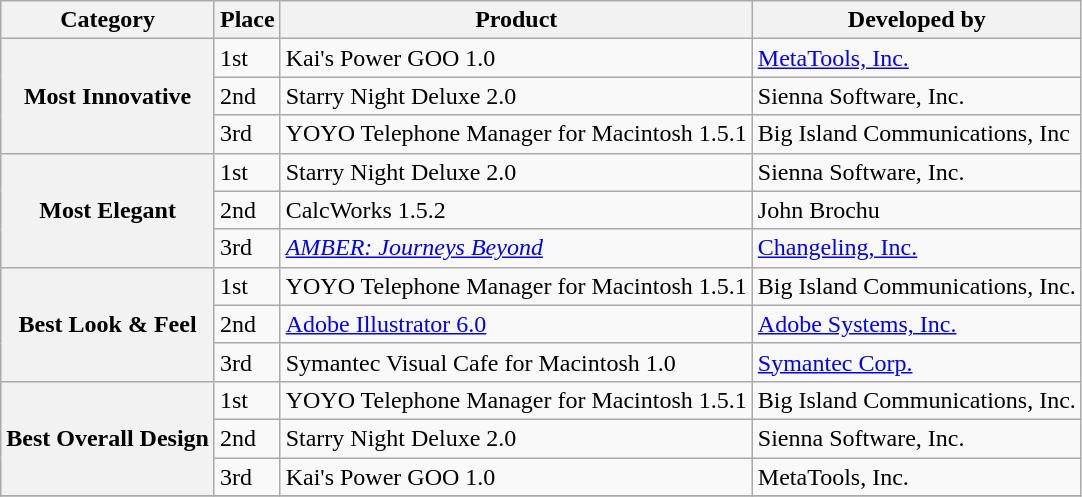<table class="wikitable">
<tr>
<th>Category</th>
<th>Place</th>
<th>Product</th>
<th>Developed by</th>
</tr>
<tr>
<th rowspan="3">Most Innovative</th>
<td>1st</td>
<td>Kai's Power GOO 1.0</td>
<td><a href='#'>MetaTools, Inc.</a></td>
</tr>
<tr>
<td>2nd</td>
<td>Starry Night Deluxe 2.0</td>
<td>Sienna Software, Inc.</td>
</tr>
<tr>
<td>3rd</td>
<td>YOYO Telephone Manager for Macintosh 1.5.1</td>
<td>Big Island Communications, Inc</td>
</tr>
<tr>
<th rowspan="3">Most Elegant</th>
<td>1st</td>
<td>Starry Night Deluxe 2.0</td>
<td>Sienna Software, Inc.</td>
</tr>
<tr>
<td>2nd</td>
<td>CalcWorks 1.5.2</td>
<td>John Brochu</td>
</tr>
<tr>
<td>3rd</td>
<td><em><a href='#'>AMBER: Journeys Beyond</a></em></td>
<td><a href='#'>Changeling, Inc.</a></td>
</tr>
<tr>
<th rowspan="3">Best Look & Feel</th>
<td>1st</td>
<td>YOYO Telephone Manager for Macintosh 1.5.1</td>
<td>Big Island Communications, Inc.</td>
</tr>
<tr>
<td>2nd</td>
<td><a href='#'>Adobe Illustrator 6.0</a></td>
<td><a href='#'>Adobe Systems, Inc.</a></td>
</tr>
<tr>
<td>3rd</td>
<td>Symantec Visual Cafe for Macintosh 1.0</td>
<td><a href='#'>Symantec Corp.</a></td>
</tr>
<tr>
<th rowspan="3">Best Overall Design</th>
<td>1st</td>
<td>YOYO Telephone Manager for Macintosh 1.5.1</td>
<td>Big Island Communications, Inc.</td>
</tr>
<tr>
<td>2nd</td>
<td>Starry Night Deluxe 2.0</td>
<td>Sienna Software, Inc.</td>
</tr>
<tr>
<td>3rd</td>
<td>Kai's Power GOO 1.0</td>
<td>MetaTools, Inc.</td>
</tr>
<tr>
</tr>
</table>
